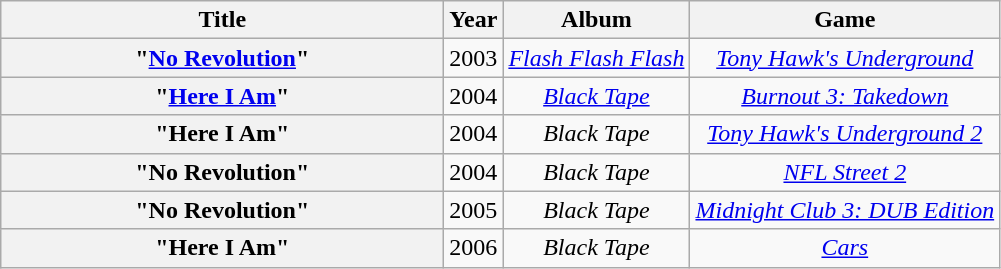<table class="wikitable plainrowheaders" style="text-align:center;">
<tr>
<th scope="col" style="width:18em;">Title</th>
<th scope="col">Year</th>
<th scope="col">Album</th>
<th scope="col">Game</th>
</tr>
<tr>
<th scope="row">"<a href='#'>No Revolution</a>"</th>
<td>2003</td>
<td><em><a href='#'>Flash Flash Flash</a></em></td>
<td><em><a href='#'>Tony Hawk's Underground</a></em></td>
</tr>
<tr>
<th scope="row">"<a href='#'>Here I Am</a>"</th>
<td>2004</td>
<td><em><a href='#'>Black Tape</a></em></td>
<td><em><a href='#'>Burnout 3: Takedown</a></em></td>
</tr>
<tr>
<th scope="row">"Here I Am"</th>
<td>2004</td>
<td><em>Black Tape</em></td>
<td><em><a href='#'>Tony Hawk's Underground 2</a></em></td>
</tr>
<tr>
<th scope="row">"No Revolution"</th>
<td>2004</td>
<td><em>Black Tape</em></td>
<td><em><a href='#'>NFL Street 2</a></em></td>
</tr>
<tr>
<th scope="row">"No Revolution"</th>
<td>2005</td>
<td><em>Black Tape</em></td>
<td><em><a href='#'>Midnight Club 3: DUB Edition</a></em></td>
</tr>
<tr>
<th scope="row">"Here I Am"</th>
<td>2006</td>
<td><em>Black Tape</em></td>
<td><em><a href='#'>Cars</a></em></td>
</tr>
</table>
